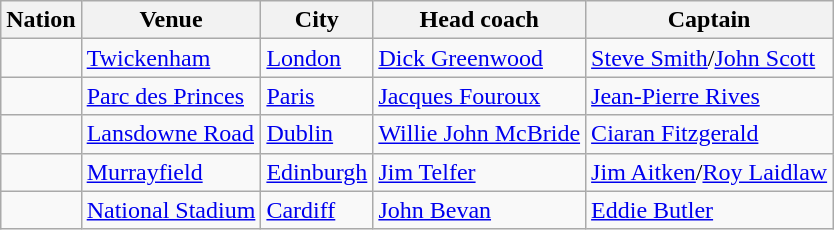<table class="wikitable">
<tr>
<th><strong>Nation</strong></th>
<th><strong>Venue</strong></th>
<th><strong>City</strong></th>
<th><strong>Head coach</strong></th>
<th><strong>Captain</strong></th>
</tr>
<tr>
<td></td>
<td><a href='#'>Twickenham</a></td>
<td><a href='#'>London</a></td>
<td><a href='#'>Dick Greenwood</a></td>
<td><a href='#'>Steve Smith</a>/<a href='#'>John Scott</a></td>
</tr>
<tr>
<td></td>
<td><a href='#'>Parc des Princes</a></td>
<td><a href='#'>Paris</a></td>
<td><a href='#'>Jacques Fouroux</a></td>
<td><a href='#'>Jean-Pierre Rives</a></td>
</tr>
<tr>
<td></td>
<td><a href='#'>Lansdowne Road</a></td>
<td><a href='#'>Dublin</a></td>
<td><a href='#'>Willie John McBride</a></td>
<td><a href='#'>Ciaran Fitzgerald</a></td>
</tr>
<tr>
<td></td>
<td><a href='#'>Murrayfield</a></td>
<td><a href='#'>Edinburgh</a></td>
<td><a href='#'>Jim Telfer</a></td>
<td><a href='#'>Jim Aitken</a>/<a href='#'>Roy Laidlaw</a></td>
</tr>
<tr>
<td></td>
<td><a href='#'>National Stadium</a></td>
<td><a href='#'>Cardiff</a></td>
<td><a href='#'>John Bevan</a></td>
<td><a href='#'>Eddie Butler</a></td>
</tr>
</table>
